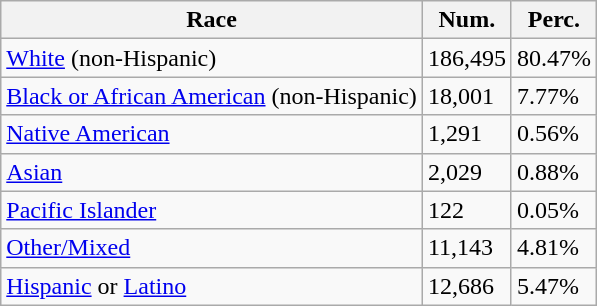<table class="wikitable">
<tr>
<th>Race</th>
<th>Num.</th>
<th>Perc.</th>
</tr>
<tr>
<td><a href='#'>White</a> (non-Hispanic)</td>
<td>186,495</td>
<td>80.47%</td>
</tr>
<tr>
<td><a href='#'>Black or African American</a> (non-Hispanic)</td>
<td>18,001</td>
<td>7.77%</td>
</tr>
<tr>
<td><a href='#'>Native American</a></td>
<td>1,291</td>
<td>0.56%</td>
</tr>
<tr>
<td><a href='#'>Asian</a></td>
<td>2,029</td>
<td>0.88%</td>
</tr>
<tr>
<td><a href='#'>Pacific Islander</a></td>
<td>122</td>
<td>0.05%</td>
</tr>
<tr>
<td><a href='#'>Other/Mixed</a></td>
<td>11,143</td>
<td>4.81%</td>
</tr>
<tr>
<td><a href='#'>Hispanic</a> or <a href='#'>Latino</a></td>
<td>12,686</td>
<td>5.47%</td>
</tr>
</table>
